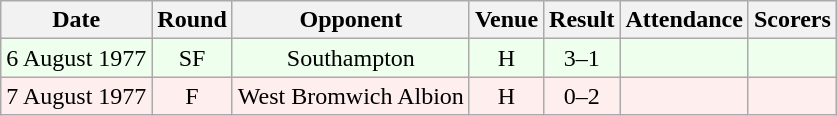<table class="wikitable sortable" style="font-size:100%; text-align:center">
<tr>
<th>Date</th>
<th>Round</th>
<th>Opponent</th>
<th>Venue</th>
<th>Result</th>
<th>Attendance</th>
<th>Scorers</th>
</tr>
<tr bgcolor = "#EEFFEE">
<td>6 August 1977</td>
<td>SF</td>
<td>Southampton</td>
<td>H</td>
<td>3–1</td>
<td></td>
<td></td>
</tr>
<tr bgcolor = "#FFEEEE">
<td>7 August 1977</td>
<td>F</td>
<td>West Bromwich Albion</td>
<td>H</td>
<td>0–2</td>
<td></td>
<td></td>
</tr>
</table>
